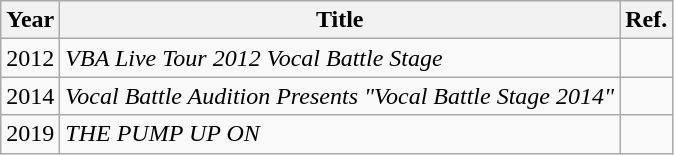<table class="wikitable">
<tr>
<th>Year</th>
<th>Title</th>
<th>Ref.</th>
</tr>
<tr>
<td>2012</td>
<td><em>VBA Live Tour 2012 Vocal Battle Stage</em></td>
<td></td>
</tr>
<tr>
<td>2014</td>
<td><em>Vocal Battle Audition Presents "Vocal Battle Stage 2014"</em></td>
<td></td>
</tr>
<tr>
<td>2019</td>
<td><em>THE PUMP UP ON</em></td>
<td></td>
</tr>
</table>
